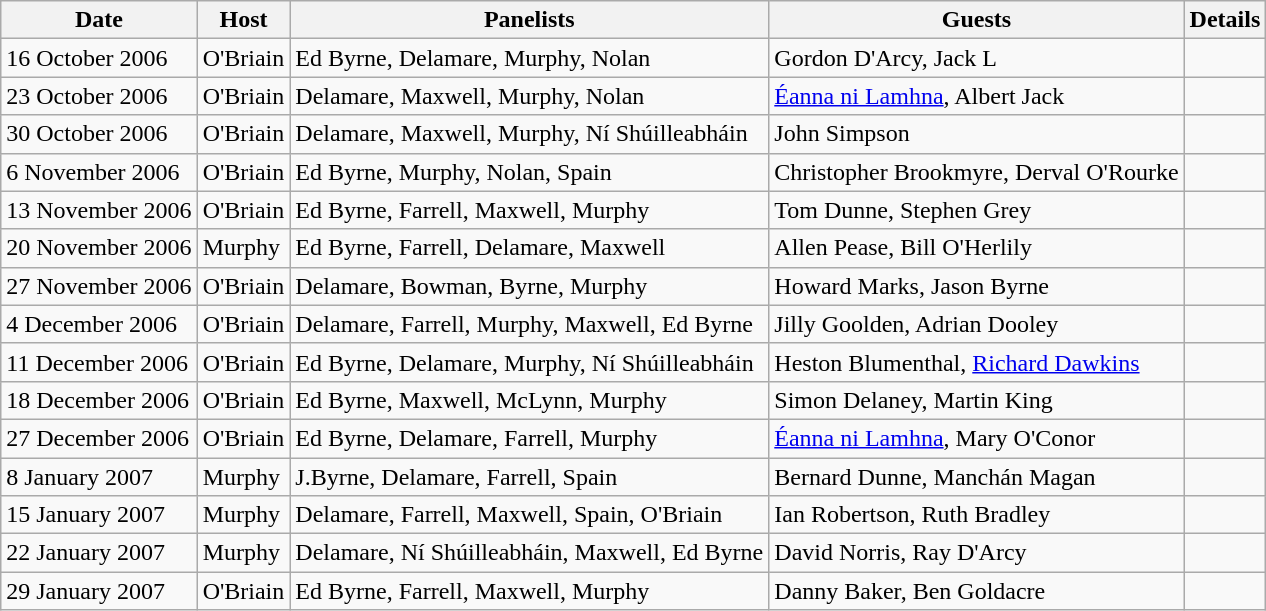<table class="wikitable collapsible collapsed">
<tr>
<th>Date</th>
<th>Host</th>
<th>Panelists</th>
<th>Guests</th>
<th>Details</th>
</tr>
<tr>
<td>16 October 2006</td>
<td>O'Briain</td>
<td>Ed Byrne, Delamare, Murphy, Nolan</td>
<td>Gordon D'Arcy, Jack L</td>
<td></td>
</tr>
<tr>
<td>23 October 2006</td>
<td>O'Briain</td>
<td>Delamare, Maxwell, Murphy, Nolan</td>
<td><a href='#'>Éanna ni Lamhna</a>, Albert Jack</td>
<td></td>
</tr>
<tr>
<td>30 October 2006</td>
<td>O'Briain</td>
<td>Delamare, Maxwell, Murphy, Ní Shúilleabháin</td>
<td>John Simpson</td>
<td></td>
</tr>
<tr>
<td>6 November 2006</td>
<td>O'Briain</td>
<td>Ed Byrne, Murphy, Nolan, Spain</td>
<td>Christopher Brookmyre, Derval O'Rourke</td>
<td></td>
</tr>
<tr>
<td>13 November 2006</td>
<td>O'Briain</td>
<td>Ed Byrne, Farrell, Maxwell, Murphy</td>
<td>Tom Dunne, Stephen Grey</td>
<td></td>
</tr>
<tr>
<td>20 November 2006</td>
<td>Murphy</td>
<td>Ed Byrne, Farrell, Delamare, Maxwell</td>
<td>Allen Pease, Bill O'Herlily</td>
<td></td>
</tr>
<tr>
<td>27 November 2006</td>
<td>O'Briain</td>
<td>Delamare, Bowman, Byrne, Murphy</td>
<td>Howard Marks, Jason Byrne</td>
<td></td>
</tr>
<tr>
<td>4 December 2006</td>
<td>O'Briain</td>
<td>Delamare, Farrell, Murphy, Maxwell, Ed Byrne</td>
<td>Jilly Goolden, Adrian Dooley</td>
<td></td>
</tr>
<tr>
<td>11 December 2006</td>
<td>O'Briain</td>
<td>Ed Byrne, Delamare, Murphy, Ní Shúilleabháin</td>
<td>Heston Blumenthal, <a href='#'>Richard Dawkins</a></td>
<td></td>
</tr>
<tr>
<td>18 December 2006</td>
<td>O'Briain</td>
<td>Ed Byrne, Maxwell, McLynn, Murphy</td>
<td>Simon Delaney, Martin King</td>
<td></td>
</tr>
<tr>
<td>27 December 2006</td>
<td>O'Briain</td>
<td>Ed Byrne, Delamare, Farrell, Murphy</td>
<td><a href='#'>Éanna ni Lamhna</a>, Mary O'Conor</td>
<td></td>
</tr>
<tr>
<td>8 January 2007</td>
<td>Murphy</td>
<td>J.Byrne, Delamare, Farrell, Spain</td>
<td>Bernard Dunne, Manchán Magan</td>
<td></td>
</tr>
<tr>
<td>15 January 2007</td>
<td>Murphy</td>
<td>Delamare, Farrell, Maxwell, Spain, O'Briain</td>
<td>Ian Robertson, Ruth Bradley</td>
<td></td>
</tr>
<tr>
<td>22 January 2007</td>
<td>Murphy</td>
<td>Delamare, Ní Shúilleabháin, Maxwell, Ed Byrne</td>
<td>David Norris, Ray D'Arcy</td>
<td></td>
</tr>
<tr>
<td>29 January 2007</td>
<td>O'Briain</td>
<td>Ed Byrne, Farrell, Maxwell, Murphy</td>
<td>Danny Baker, Ben Goldacre</td>
<td></td>
</tr>
</table>
